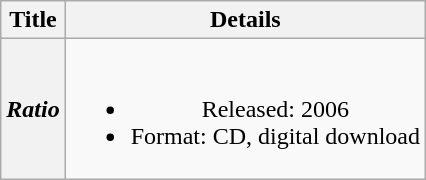<table class="wikitable plainrowheaders" style="text-align:center;" border="1">
<tr>
<th>Title</th>
<th>Details</th>
</tr>
<tr>
<th scope="row"><em>Ratio</em></th>
<td><br><ul><li>Released: 2006</li><li>Format: CD, digital download</li></ul></td>
</tr>
</table>
